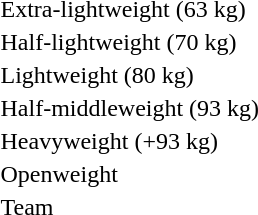<table>
<tr>
<td rowspan=2>Extra-lightweight (63 kg)</td>
<td rowspan=2></td>
<td rowspan=2></td>
<td></td>
</tr>
<tr>
<td></td>
</tr>
<tr>
<td rowspan=2>Half-lightweight (70 kg)</td>
<td rowspan=2></td>
<td rowspan=2></td>
<td></td>
</tr>
<tr>
<td></td>
</tr>
<tr>
<td rowspan=2>Lightweight (80 kg)</td>
<td rowspan=2></td>
<td rowspan=2></td>
<td></td>
</tr>
<tr>
<td></td>
</tr>
<tr>
<td rowspan=2>Half-middleweight (93 kg)</td>
<td rowspan=2></td>
<td rowspan=2></td>
<td></td>
</tr>
<tr>
<td></td>
</tr>
<tr>
<td rowspan=2>Heavyweight (+93 kg)</td>
<td rowspan=2></td>
<td rowspan=2></td>
<td></td>
</tr>
<tr>
<td></td>
</tr>
<tr>
<td rowspan=2>Openweight</td>
<td rowspan=2></td>
<td rowspan=2></td>
<td></td>
</tr>
<tr>
<td></td>
</tr>
<tr>
<td rowspan=2>Team</td>
<td rowspan=2></td>
<td rowspan=2></td>
<td></td>
</tr>
<tr>
<td></td>
</tr>
</table>
